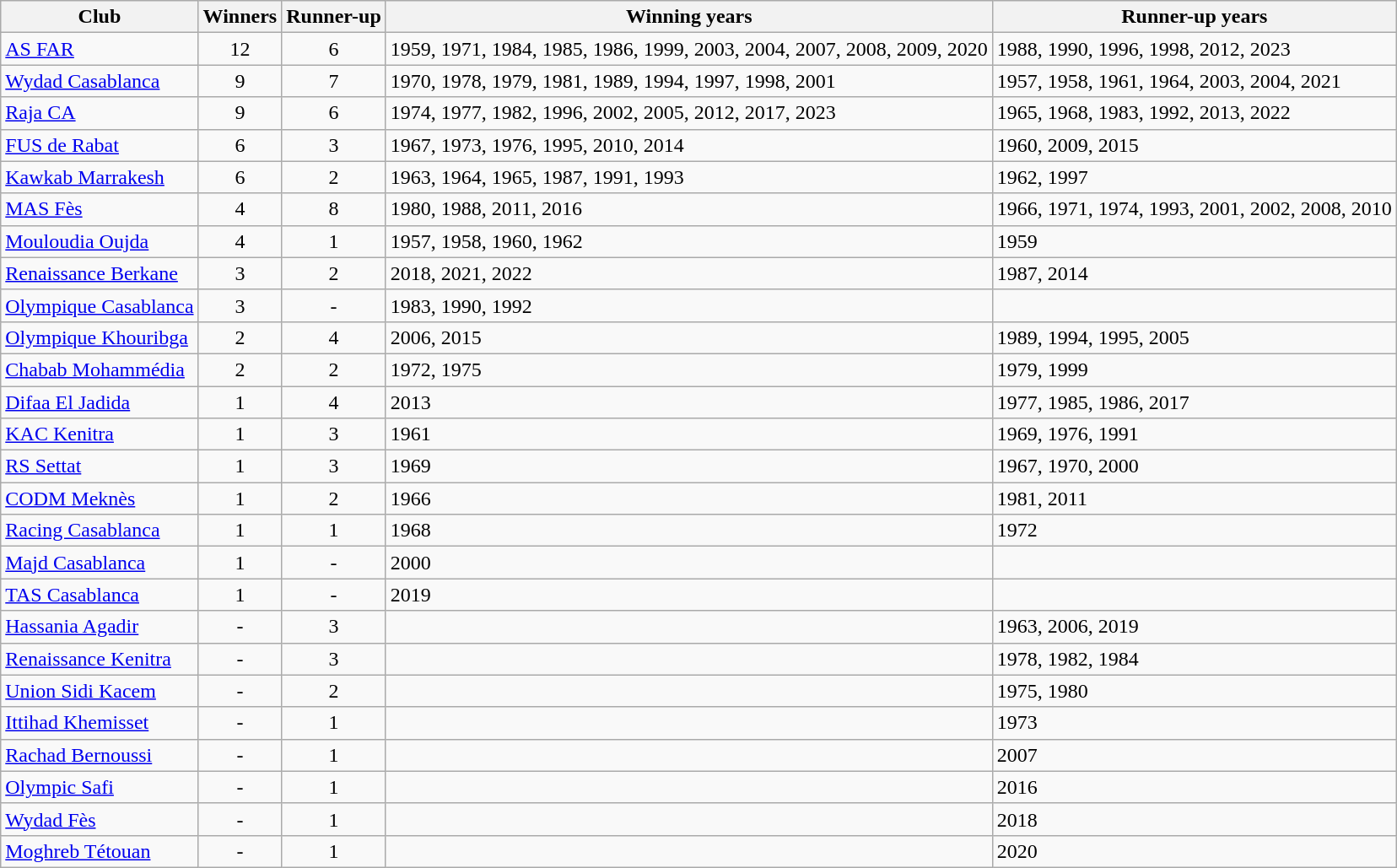<table class="wikitable sortable">
<tr>
<th>Club</th>
<th>Winners</th>
<th>Runner-up</th>
<th>Winning years</th>
<th>Runner-up years</th>
</tr>
<tr>
<td><a href='#'>AS FAR</a></td>
<td align="center">12</td>
<td align="center">6</td>
<td>1959, 1971, 1984, 1985, 1986, 1999, 2003, 2004, 2007, 2008, 2009, 2020</td>
<td>1988, 1990, 1996, 1998, 2012, 2023</td>
</tr>
<tr>
<td><a href='#'>Wydad Casablanca</a></td>
<td align="center">9</td>
<td align="center">7</td>
<td>1970, 1978, 1979, 1981, 1989, 1994, 1997, 1998, 2001</td>
<td>1957, 1958, 1961, 1964, 2003, 2004, 2021</td>
</tr>
<tr>
<td><a href='#'>Raja CA</a></td>
<td align="center">9</td>
<td align="center">6</td>
<td>1974, 1977, 1982, 1996, 2002, 2005, 2012, 2017, 2023</td>
<td>1965, 1968, 1983, 1992, 2013, 2022</td>
</tr>
<tr>
<td><a href='#'>FUS de Rabat</a></td>
<td align="center">6</td>
<td align="center">3</td>
<td>1967, 1973, 1976, 1995, 2010, 2014</td>
<td>1960, 2009, 2015</td>
</tr>
<tr>
<td><a href='#'>Kawkab Marrakesh</a></td>
<td align="center">6</td>
<td align="center">2</td>
<td>1963, 1964, 1965, 1987, 1991, 1993</td>
<td>1962, 1997</td>
</tr>
<tr>
<td><a href='#'>MAS Fès</a></td>
<td align="center">4</td>
<td align="center">8</td>
<td>1980, 1988, 2011, 2016</td>
<td>1966, 1971, 1974, 1993, 2001, 2002, 2008, 2010</td>
</tr>
<tr>
<td><a href='#'>Mouloudia Oujda</a></td>
<td align="center">4</td>
<td align="center">1</td>
<td>1957, 1958, 1960, 1962</td>
<td>1959</td>
</tr>
<tr>
<td><a href='#'>Renaissance Berkane</a></td>
<td align="center">3</td>
<td align="center">2</td>
<td>2018, 2021, 2022</td>
<td>1987, 2014</td>
</tr>
<tr>
<td><a href='#'>Olympique Casablanca</a></td>
<td align="center">3</td>
<td align="center">-</td>
<td>1983, 1990, 1992</td>
<td></td>
</tr>
<tr>
<td><a href='#'>Olympique Khouribga</a></td>
<td align="center">2</td>
<td align="center">4</td>
<td>2006, 2015</td>
<td>1989, 1994, 1995, 2005</td>
</tr>
<tr>
<td><a href='#'>Chabab Mohammédia</a></td>
<td align="center">2</td>
<td align="center">2</td>
<td>1972, 1975</td>
<td>1979, 1999</td>
</tr>
<tr>
<td><a href='#'>Difaa El Jadida</a></td>
<td align="center">1</td>
<td align="center">4</td>
<td>2013</td>
<td>1977, 1985, 1986, 2017</td>
</tr>
<tr>
<td><a href='#'>KAC Kenitra</a></td>
<td align="center">1</td>
<td align="center">3</td>
<td>1961</td>
<td>1969, 1976, 1991</td>
</tr>
<tr>
<td><a href='#'>RS Settat</a></td>
<td align="center">1</td>
<td align="center">3</td>
<td>1969</td>
<td>1967, 1970, 2000</td>
</tr>
<tr>
<td><a href='#'>CODM Meknès</a></td>
<td align="center">1</td>
<td align="center">2</td>
<td>1966</td>
<td>1981, 2011</td>
</tr>
<tr>
<td><a href='#'>Racing Casablanca</a></td>
<td align="center">1</td>
<td align="center">1</td>
<td>1968</td>
<td>1972</td>
</tr>
<tr>
<td><a href='#'>Majd Casablanca</a></td>
<td align="center">1</td>
<td align="center">-</td>
<td>2000</td>
<td></td>
</tr>
<tr>
<td><a href='#'>TAS Casablanca</a></td>
<td align="center">1</td>
<td align="center">-</td>
<td>2019</td>
<td></td>
</tr>
<tr>
<td><a href='#'>Hassania Agadir</a></td>
<td align="center">-</td>
<td align="center">3</td>
<td></td>
<td>1963, 2006, 2019</td>
</tr>
<tr>
<td><a href='#'>Renaissance Kenitra</a></td>
<td align="center">-</td>
<td align="center">3</td>
<td></td>
<td>1978, 1982, 1984</td>
</tr>
<tr>
<td><a href='#'>Union Sidi Kacem</a></td>
<td align="center">-</td>
<td align="center">2</td>
<td></td>
<td>1975, 1980</td>
</tr>
<tr>
<td><a href='#'>Ittihad Khemisset</a></td>
<td align="center">-</td>
<td align="center">1</td>
<td></td>
<td>1973</td>
</tr>
<tr>
<td><a href='#'>Rachad Bernoussi</a></td>
<td align="center">-</td>
<td align="center">1</td>
<td></td>
<td>2007</td>
</tr>
<tr>
<td><a href='#'>Olympic Safi</a></td>
<td align="center">-</td>
<td align="center">1</td>
<td></td>
<td>2016</td>
</tr>
<tr>
<td><a href='#'>Wydad Fès</a></td>
<td align="center">-</td>
<td align="center">1</td>
<td></td>
<td>2018</td>
</tr>
<tr>
<td><a href='#'>Moghreb Tétouan</a></td>
<td align="center">-</td>
<td align="center">1</td>
<td></td>
<td>2020</td>
</tr>
</table>
